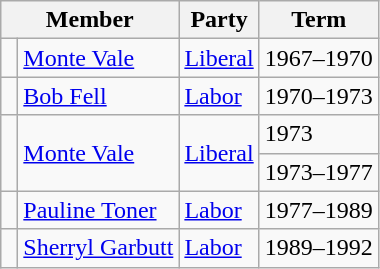<table class="wikitable">
<tr>
<th colspan="2">Member</th>
<th>Party</th>
<th>Term</th>
</tr>
<tr>
<td> </td>
<td><a href='#'>Monte Vale</a></td>
<td><a href='#'>Liberal</a></td>
<td>1967–1970</td>
</tr>
<tr>
<td> </td>
<td><a href='#'>Bob Fell</a></td>
<td><a href='#'>Labor</a></td>
<td>1970–1973</td>
</tr>
<tr>
<td rowspan=2 > </td>
<td rowspan=2><a href='#'>Monte Vale</a></td>
<td rowspan=2><a href='#'>Liberal</a></td>
<td>1973</td>
</tr>
<tr>
<td>1973–1977</td>
</tr>
<tr>
<td> </td>
<td><a href='#'>Pauline Toner</a></td>
<td><a href='#'>Labor</a></td>
<td>1977–1989</td>
</tr>
<tr>
<td> </td>
<td><a href='#'>Sherryl Garbutt</a></td>
<td><a href='#'>Labor</a></td>
<td>1989–1992</td>
</tr>
</table>
